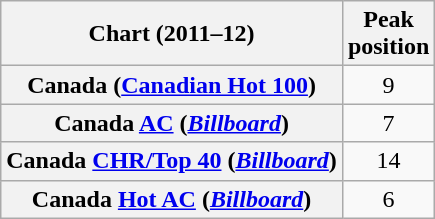<table class="wikitable sortable plainrowheaders" style="text-align:center">
<tr>
<th scope="col">Chart (2011–12)</th>
<th scope="col">Peak<br> position</th>
</tr>
<tr>
<th scope="row">Canada (<a href='#'>Canadian Hot 100</a>)</th>
<td>9</td>
</tr>
<tr>
<th scope="row">Canada <a href='#'>AC</a> (<em><a href='#'>Billboard</a></em>)</th>
<td>7</td>
</tr>
<tr>
<th scope="row">Canada <a href='#'>CHR/Top 40</a> (<em><a href='#'>Billboard</a></em>)</th>
<td>14</td>
</tr>
<tr>
<th scope="row">Canada <a href='#'>Hot AC</a> (<em><a href='#'>Billboard</a></em>)</th>
<td>6</td>
</tr>
</table>
